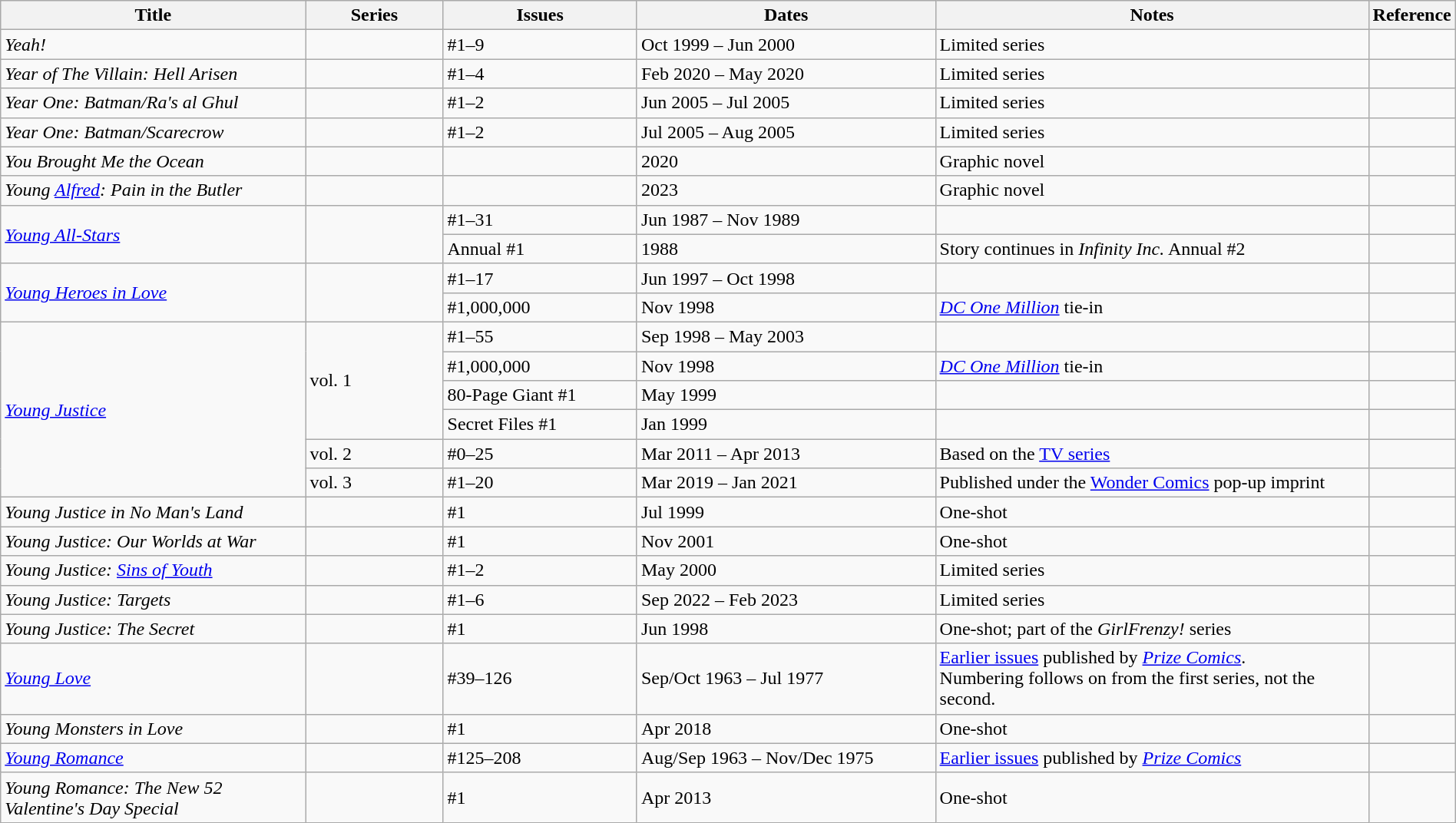<table class="wikitable" style="width:100%;">
<tr>
<th width=22%>Title</th>
<th width=10%>Series</th>
<th width=14%>Issues</th>
<th width=22%>Dates</th>
<th width=32%>Notes</th>
<th>Reference</th>
</tr>
<tr>
<td><em>Yeah!</em></td>
<td></td>
<td>#1–9</td>
<td>Oct 1999 – Jun 2000</td>
<td>Limited series</td>
<td></td>
</tr>
<tr>
<td><em>Year of The Villain: Hell Arisen</em></td>
<td></td>
<td>#1–4</td>
<td>Feb 2020 – May 2020</td>
<td>Limited series</td>
<td></td>
</tr>
<tr>
<td><em>Year One: Batman/Ra's al Ghul</em></td>
<td></td>
<td>#1–2</td>
<td>Jun 2005 – Jul 2005</td>
<td>Limited series</td>
<td></td>
</tr>
<tr>
<td><em>Year One: Batman/Scarecrow</em></td>
<td></td>
<td>#1–2</td>
<td>Jul 2005 – Aug 2005</td>
<td>Limited series</td>
<td></td>
</tr>
<tr>
<td><em>You Brought Me the Ocean</em></td>
<td></td>
<td></td>
<td>2020</td>
<td>Graphic novel</td>
<td></td>
</tr>
<tr>
<td><em>Young <a href='#'>Alfred</a>: Pain in the Butler</em></td>
<td></td>
<td></td>
<td>2023</td>
<td>Graphic novel</td>
<td></td>
</tr>
<tr>
<td rowspan="2"><em><a href='#'>Young All-Stars</a></em></td>
<td rowspan="2"></td>
<td>#1–31</td>
<td>Jun 1987 – Nov 1989</td>
<td></td>
<td></td>
</tr>
<tr>
<td>Annual #1</td>
<td>1988</td>
<td>Story continues in <em>Infinity Inc.</em> Annual #2</td>
<td></td>
</tr>
<tr>
<td rowspan="2"><em><a href='#'>Young Heroes in Love</a></em></td>
<td rowspan="2"></td>
<td>#1–17</td>
<td>Jun 1997 – Oct 1998</td>
<td></td>
<td></td>
</tr>
<tr>
<td>#1,000,000</td>
<td>Nov 1998</td>
<td><em><a href='#'>DC One Million</a></em> tie-in</td>
<td></td>
</tr>
<tr>
<td rowspan="6"><em><a href='#'>Young Justice</a></em></td>
<td rowspan="4">vol. 1</td>
<td>#1–55</td>
<td>Sep 1998 – May 2003</td>
<td></td>
<td></td>
</tr>
<tr>
<td>#1,000,000</td>
<td>Nov 1998</td>
<td><em><a href='#'>DC One Million</a></em> tie-in</td>
<td></td>
</tr>
<tr>
<td>80-Page Giant #1</td>
<td>May 1999</td>
<td></td>
<td></td>
</tr>
<tr>
<td>Secret Files #1</td>
<td>Jan 1999</td>
<td></td>
<td></td>
</tr>
<tr>
<td>vol. 2</td>
<td>#0–25</td>
<td>Mar 2011 – Apr 2013</td>
<td>Based on the <a href='#'>TV series</a></td>
<td></td>
</tr>
<tr>
<td>vol. 3</td>
<td>#1–20</td>
<td>Mar 2019 – Jan 2021</td>
<td>Published under the <a href='#'>Wonder Comics</a> pop-up imprint</td>
<td></td>
</tr>
<tr>
<td><em>Young Justice in No Man's Land</em></td>
<td></td>
<td>#1</td>
<td>Jul 1999</td>
<td>One-shot</td>
<td></td>
</tr>
<tr>
<td><em>Young Justice: Our Worlds at War</em></td>
<td></td>
<td>#1</td>
<td>Nov 2001</td>
<td>One-shot</td>
<td></td>
</tr>
<tr>
<td><em>Young Justice: <a href='#'>Sins of Youth</a></em></td>
<td></td>
<td>#1–2</td>
<td>May 2000</td>
<td>Limited series</td>
<td></td>
</tr>
<tr>
<td><em>Young Justice: Targets</em></td>
<td></td>
<td>#1–6</td>
<td>Sep 2022 – Feb 2023</td>
<td>Limited series</td>
<td></td>
</tr>
<tr>
<td><em>Young Justice: The Secret</em></td>
<td></td>
<td>#1</td>
<td>Jun 1998</td>
<td>One-shot; part of the <em>GirlFrenzy!</em> series</td>
<td></td>
</tr>
<tr>
<td><span><em><a href='#'>Young Love</a></em></span></td>
<td></td>
<td>#39–126</td>
<td>Sep/Oct 1963 – Jul 1977</td>
<td><a href='#'>Earlier issues</a> published by <em><a href='#'>Prize Comics</a></em>.<br>Numbering follows on from the first series, not the second.</td>
<td></td>
</tr>
<tr>
<td><em>Young Monsters in Love</em></td>
<td></td>
<td>#1</td>
<td>Apr 2018</td>
<td>One-shot</td>
<td></td>
</tr>
<tr>
<td><span><em><a href='#'>Young Romance</a></em></span></td>
<td></td>
<td>#125–208</td>
<td>Aug/Sep 1963 – Nov/Dec 1975</td>
<td><a href='#'>Earlier issues</a> published by <em><a href='#'>Prize Comics</a></em></td>
<td></td>
</tr>
<tr>
<td><em>Young Romance: The New 52 Valentine's Day Special</em></td>
<td></td>
<td>#1</td>
<td>Apr 2013</td>
<td>One-shot</td>
<td></td>
</tr>
</table>
